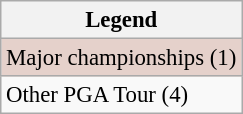<table class="wikitable" style="font-size:95%;">
<tr>
<th>Legend</th>
</tr>
<tr style="background:#e5d1cb;">
<td>Major championships (1)</td>
</tr>
<tr>
<td>Other PGA Tour (4)</td>
</tr>
</table>
